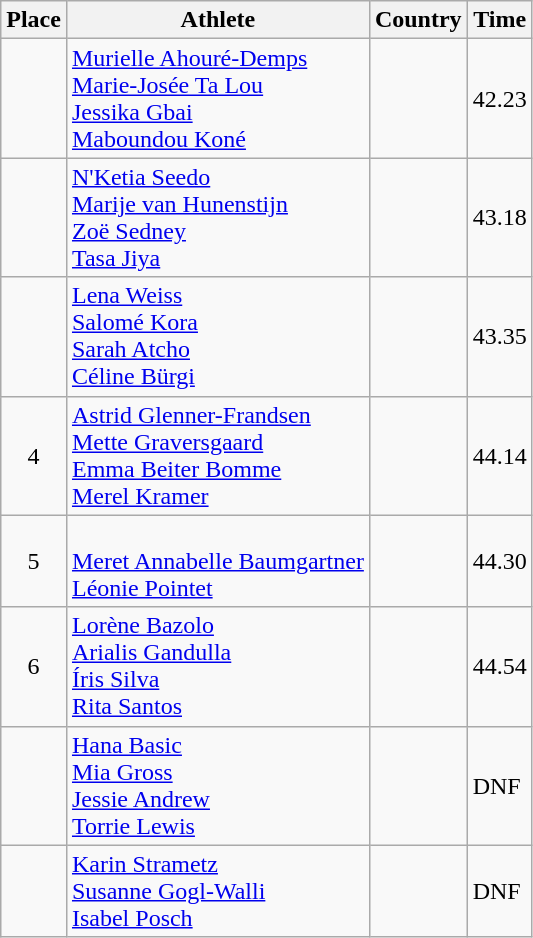<table class="wikitable">
<tr>
<th>Place</th>
<th>Athlete</th>
<th>Country</th>
<th>Time</th>
</tr>
<tr>
<td align=center></td>
<td><a href='#'>Murielle Ahouré-Demps</a><br><a href='#'>Marie-Josée Ta Lou</a><br><a href='#'>Jessika Gbai</a><br><a href='#'>Maboundou Koné</a></td>
<td></td>
<td>42.23</td>
</tr>
<tr>
<td align=center></td>
<td><a href='#'>N'Ketia Seedo</a><br><a href='#'>Marije van Hunenstijn</a><br><a href='#'>Zoë Sedney</a><br><a href='#'>Tasa Jiya</a></td>
<td></td>
<td>43.18</td>
</tr>
<tr>
<td align=center></td>
<td><a href='#'>Lena Weiss</a><br><a href='#'>Salomé Kora</a><br><a href='#'>Sarah Atcho</a><br><a href='#'>Céline Bürgi</a></td>
<td></td>
<td>43.35</td>
</tr>
<tr>
<td align=center>4</td>
<td><a href='#'>Astrid Glenner-Frandsen</a><br><a href='#'>Mette Graversgaard</a><br><a href='#'>Emma Beiter Bomme</a><br><a href='#'>Merel Kramer</a></td>
<td></td>
<td>44.14</td>
</tr>
<tr>
<td align=center>5</td>
<td><br><a href='#'>Meret Annabelle Baumgartner</a><br><a href='#'>Léonie Pointet</a><br></td>
<td></td>
<td>44.30</td>
</tr>
<tr>
<td align=center>6</td>
<td><a href='#'>Lorène Bazolo</a><br><a href='#'>Arialis Gandulla</a><br><a href='#'>Íris Silva</a><br><a href='#'>Rita Santos</a></td>
<td></td>
<td>44.54</td>
</tr>
<tr>
<td align=center></td>
<td><a href='#'>Hana Basic</a><br><a href='#'>Mia Gross</a><br><a href='#'>Jessie Andrew</a><br><a href='#'>Torrie Lewis</a></td>
<td></td>
<td>DNF</td>
</tr>
<tr>
<td align=center></td>
<td><a href='#'>Karin Strametz</a><br><a href='#'>Susanne Gogl-Walli</a><br><a href='#'>Isabel Posch</a><br></td>
<td></td>
<td>DNF</td>
</tr>
</table>
